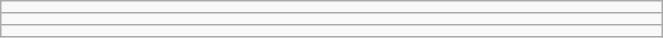<table class="wikitable" style=" text-align:center; font-size:110%;" width="35%">
<tr>
<td></td>
</tr>
<tr>
<td></td>
</tr>
<tr>
<td></td>
</tr>
</table>
